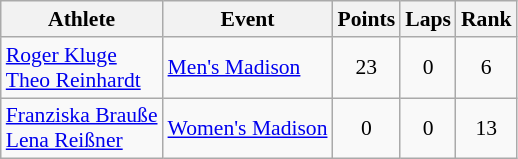<table class=wikitable style=font-size:90%;text-align:center>
<tr>
<th>Athlete</th>
<th>Event</th>
<th>Points</th>
<th>Laps</th>
<th>Rank</th>
</tr>
<tr>
<td align=left><a href='#'>Roger Kluge</a><br><a href='#'>Theo Reinhardt</a></td>
<td align=left><a href='#'>Men's Madison</a></td>
<td>23</td>
<td>0</td>
<td>6</td>
</tr>
<tr>
<td align=left><a href='#'>Franziska Brauße</a><br><a href='#'>Lena Reißner</a></td>
<td align=left><a href='#'>Women's Madison</a></td>
<td>0</td>
<td>0</td>
<td>13</td>
</tr>
</table>
